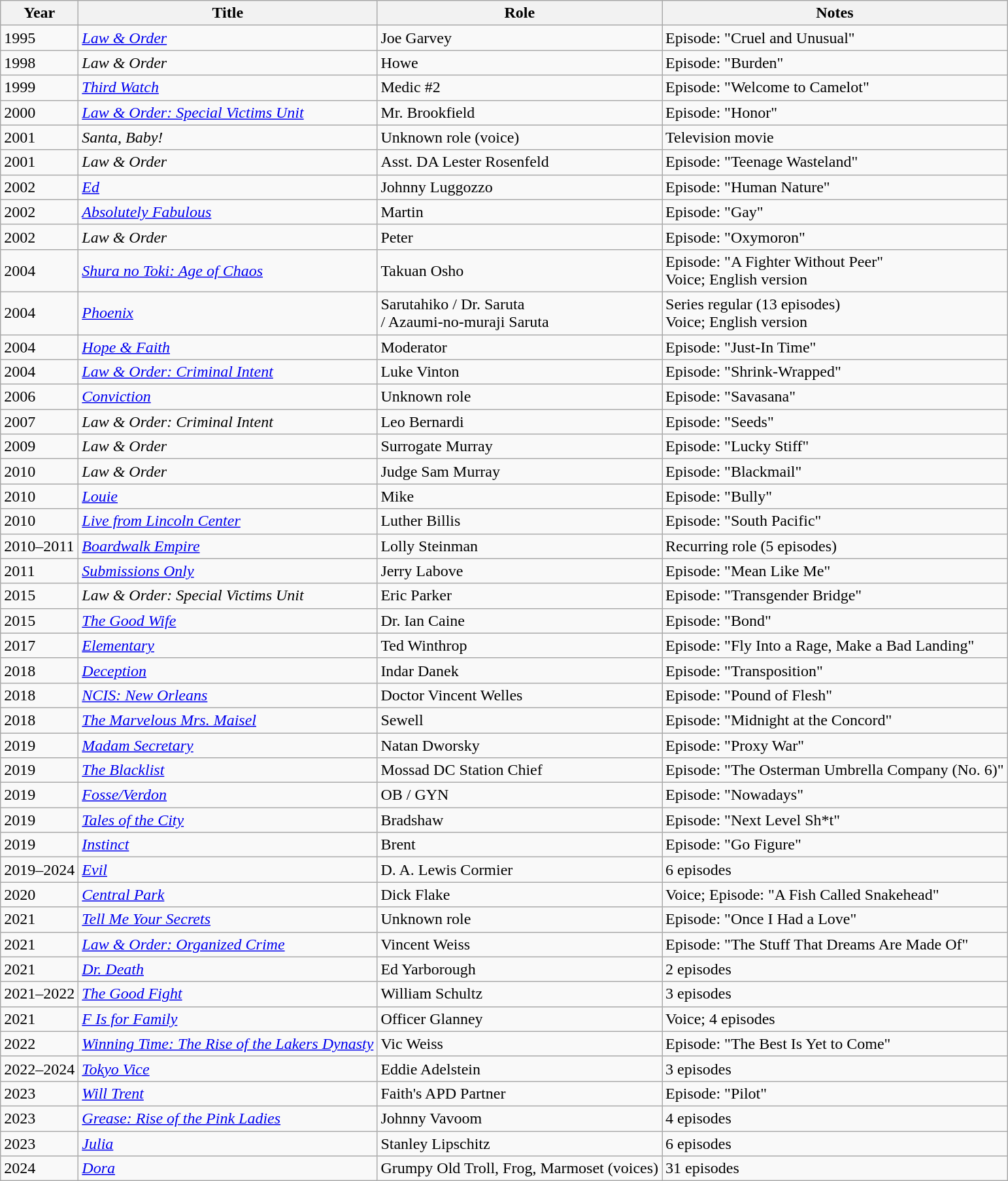<table class="wikitable">
<tr>
<th>Year</th>
<th>Title</th>
<th>Role</th>
<th>Notes</th>
</tr>
<tr>
<td>1995</td>
<td><em><a href='#'>Law & Order</a></em></td>
<td>Joe Garvey</td>
<td>Episode: "Cruel and Unusual"</td>
</tr>
<tr>
<td>1998</td>
<td><em>Law & Order</em></td>
<td>Howe</td>
<td>Episode: "Burden"</td>
</tr>
<tr>
<td>1999</td>
<td><em><a href='#'>Third Watch</a></em></td>
<td>Medic #2</td>
<td>Episode: "Welcome to Camelot"</td>
</tr>
<tr>
<td>2000</td>
<td><em><a href='#'>Law & Order: Special Victims Unit</a></em></td>
<td>Mr. Brookfield</td>
<td>Episode: "Honor"</td>
</tr>
<tr>
<td>2001</td>
<td><em>Santa, Baby!</em></td>
<td>Unknown role (voice)</td>
<td>Television movie</td>
</tr>
<tr>
<td>2001</td>
<td><em>Law & Order</em></td>
<td>Asst. DA Lester Rosenfeld</td>
<td>Episode: "Teenage Wasteland"</td>
</tr>
<tr>
<td>2002</td>
<td><em><a href='#'>Ed</a></em></td>
<td>Johnny Luggozzo</td>
<td>Episode: "Human Nature"</td>
</tr>
<tr>
<td>2002</td>
<td><em><a href='#'>Absolutely Fabulous</a></em></td>
<td>Martin</td>
<td>Episode: "Gay"</td>
</tr>
<tr>
<td>2002</td>
<td><em>Law & Order</em></td>
<td>Peter</td>
<td>Episode: "Oxymoron"</td>
</tr>
<tr>
<td>2004</td>
<td><em><a href='#'>Shura no Toki: Age of Chaos</a></em></td>
<td>Takuan Osho</td>
<td>Episode: "A Fighter Without Peer"<br>Voice; English version</td>
</tr>
<tr>
<td>2004</td>
<td><em><a href='#'>Phoenix</a></em></td>
<td>Sarutahiko / Dr. Saruta <br> / Azaumi-no-muraji Saruta</td>
<td>Series regular (13 episodes)<br>Voice; English version</td>
</tr>
<tr>
<td>2004</td>
<td><em><a href='#'>Hope & Faith</a></em></td>
<td>Moderator</td>
<td>Episode: "Just-In Time"</td>
</tr>
<tr>
<td>2004</td>
<td><em><a href='#'>Law & Order: Criminal Intent</a></em></td>
<td>Luke Vinton</td>
<td>Episode: "Shrink-Wrapped"</td>
</tr>
<tr>
<td>2006</td>
<td><em><a href='#'>Conviction</a></em></td>
<td>Unknown role</td>
<td>Episode: "Savasana"</td>
</tr>
<tr>
<td>2007</td>
<td><em>Law & Order: Criminal Intent</em></td>
<td>Leo Bernardi</td>
<td>Episode: "Seeds"</td>
</tr>
<tr>
<td>2009</td>
<td><em>Law & Order</em></td>
<td>Surrogate Murray</td>
<td>Episode: "Lucky Stiff"</td>
</tr>
<tr>
<td>2010</td>
<td><em>Law & Order</em></td>
<td>Judge Sam Murray</td>
<td>Episode: "Blackmail"</td>
</tr>
<tr>
<td>2010</td>
<td><em><a href='#'>Louie</a></em></td>
<td>Mike</td>
<td>Episode: "Bully"</td>
</tr>
<tr>
<td>2010</td>
<td><em><a href='#'>Live from Lincoln Center</a></em></td>
<td>Luther Billis</td>
<td>Episode: "South Pacific"</td>
</tr>
<tr>
<td>2010–2011</td>
<td><em><a href='#'>Boardwalk Empire</a></em></td>
<td>Lolly Steinman</td>
<td>Recurring role (5 episodes)</td>
</tr>
<tr>
<td>2011</td>
<td><em><a href='#'>Submissions Only</a></em></td>
<td>Jerry Labove</td>
<td>Episode: "Mean Like Me"</td>
</tr>
<tr>
<td>2015</td>
<td><em>Law & Order: Special Victims Unit</em></td>
<td>Eric Parker</td>
<td>Episode: "Transgender Bridge"</td>
</tr>
<tr>
<td>2015</td>
<td><em><a href='#'>The Good Wife</a></em></td>
<td>Dr. Ian Caine</td>
<td>Episode: "Bond"</td>
</tr>
<tr>
<td>2017</td>
<td><em><a href='#'>Elementary</a></em></td>
<td>Ted Winthrop</td>
<td>Episode: "Fly Into a Rage, Make a Bad Landing"</td>
</tr>
<tr>
<td>2018</td>
<td><em><a href='#'>Deception</a></em></td>
<td>Indar Danek</td>
<td>Episode: "Transposition"</td>
</tr>
<tr>
<td>2018</td>
<td><em><a href='#'>NCIS: New Orleans</a></em></td>
<td>Doctor Vincent Welles</td>
<td>Episode: "Pound of Flesh"</td>
</tr>
<tr>
<td>2018</td>
<td><em><a href='#'>The Marvelous Mrs. Maisel</a></em></td>
<td>Sewell</td>
<td>Episode: "Midnight at the Concord"</td>
</tr>
<tr>
<td>2019</td>
<td><em><a href='#'>Madam Secretary</a></em></td>
<td>Natan Dworsky</td>
<td>Episode: "Proxy War"</td>
</tr>
<tr>
<td>2019</td>
<td><em><a href='#'>The Blacklist</a></em></td>
<td>Mossad DC Station Chief</td>
<td>Episode: "The Osterman Umbrella Company (No. 6)"</td>
</tr>
<tr>
<td>2019</td>
<td><em><a href='#'>Fosse/Verdon</a></em></td>
<td>OB / GYN</td>
<td>Episode: "Nowadays"</td>
</tr>
<tr>
<td>2019</td>
<td><em><a href='#'>Tales of the City</a></em></td>
<td>Bradshaw</td>
<td>Episode: "Next Level Sh*t"</td>
</tr>
<tr>
<td>2019</td>
<td><em><a href='#'>Instinct</a></em></td>
<td>Brent</td>
<td>Episode: "Go Figure"</td>
</tr>
<tr>
<td>2019–2024</td>
<td><em><a href='#'>Evil</a></em></td>
<td>D. A. Lewis Cormier</td>
<td>6 episodes</td>
</tr>
<tr>
<td>2020</td>
<td><em><a href='#'>Central Park</a></em></td>
<td>Dick Flake</td>
<td>Voice; Episode: "A Fish Called Snakehead"</td>
</tr>
<tr>
<td>2021</td>
<td><em><a href='#'>Tell Me Your Secrets</a></em></td>
<td>Unknown role</td>
<td>Episode: "Once I Had a Love"</td>
</tr>
<tr>
<td>2021</td>
<td><em><a href='#'>Law & Order: Organized Crime</a></em></td>
<td>Vincent Weiss</td>
<td>Episode: "The Stuff That Dreams Are Made Of"</td>
</tr>
<tr>
<td>2021</td>
<td><em><a href='#'>Dr. Death</a></em></td>
<td>Ed Yarborough</td>
<td>2 episodes</td>
</tr>
<tr>
<td>2021–2022</td>
<td><em><a href='#'>The Good Fight</a></em></td>
<td>William Schultz</td>
<td>3 episodes</td>
</tr>
<tr>
<td>2021</td>
<td><em><a href='#'>F Is for Family</a></em></td>
<td>Officer Glanney</td>
<td>Voice; 4 episodes</td>
</tr>
<tr>
<td>2022</td>
<td><em><a href='#'>Winning Time: The Rise of the Lakers Dynasty</a></em></td>
<td>Vic Weiss</td>
<td>Episode: "The Best Is Yet to Come"</td>
</tr>
<tr>
<td>2022–2024</td>
<td><em><a href='#'>Tokyo Vice</a></em></td>
<td>Eddie Adelstein</td>
<td>3 episodes</td>
</tr>
<tr>
<td>2023</td>
<td><em><a href='#'>Will Trent</a></em></td>
<td>Faith's APD Partner</td>
<td>Episode: "Pilot"</td>
</tr>
<tr>
<td>2023</td>
<td><em><a href='#'>Grease: Rise of the Pink Ladies</a></em></td>
<td>Johnny Vavoom</td>
<td>4 episodes</td>
</tr>
<tr>
<td>2023</td>
<td><em><a href='#'>Julia</a></em></td>
<td>Stanley Lipschitz</td>
<td>6 episodes</td>
</tr>
<tr>
<td>2024</td>
<td><em><a href='#'>Dora</a></em></td>
<td>Grumpy Old Troll, Frog, Marmoset (voices)</td>
<td>31 episodes</td>
</tr>
</table>
